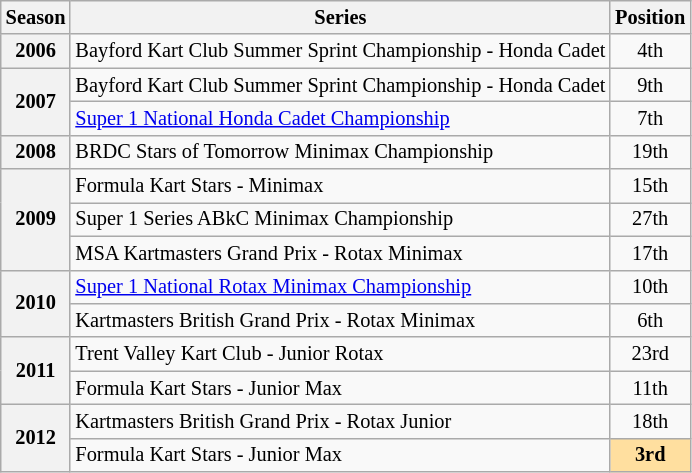<table class="wikitable" style="font-size: 85%; text-align:center">
<tr>
<th>Season</th>
<th>Series</th>
<th>Position</th>
</tr>
<tr>
<th>2006</th>
<td align="left">Bayford Kart Club Summer Sprint Championship - Honda Cadet</td>
<td>4th</td>
</tr>
<tr>
<th rowspan="2">2007</th>
<td align="left">Bayford Kart Club Summer Sprint Championship - Honda Cadet</td>
<td>9th</td>
</tr>
<tr>
<td align="left"><a href='#'>Super 1 National Honda Cadet Championship</a></td>
<td>7th</td>
</tr>
<tr>
<th>2008</th>
<td align="left">BRDC Stars of Tomorrow Minimax Championship</td>
<td>19th</td>
</tr>
<tr>
<th rowspan="3">2009</th>
<td align="left">Formula Kart Stars - Minimax</td>
<td>15th</td>
</tr>
<tr>
<td align="left">Super 1 Series ABkC Minimax Championship</td>
<td>27th</td>
</tr>
<tr>
<td align="left">MSA Kartmasters Grand Prix - Rotax Minimax</td>
<td>17th</td>
</tr>
<tr>
<th rowspan="2">2010</th>
<td align="left"><a href='#'>Super 1 National Rotax Minimax Championship</a></td>
<td>10th</td>
</tr>
<tr>
<td align="left">Kartmasters British Grand Prix - Rotax Minimax</td>
<td>6th</td>
</tr>
<tr>
<th rowspan="2">2011</th>
<td align="left">Trent Valley Kart Club - Junior Rotax</td>
<td>23rd</td>
</tr>
<tr>
<td align="left">Formula Kart Stars - Junior Max</td>
<td>11th</td>
</tr>
<tr>
<th rowspan="2">2012</th>
<td align="left">Kartmasters British Grand Prix - Rotax Junior</td>
<td>18th</td>
</tr>
<tr>
<td align="left">Formula Kart Stars - Junior Max</td>
<td style="background:#FFDF9F;"><strong>3rd</strong></td>
</tr>
</table>
